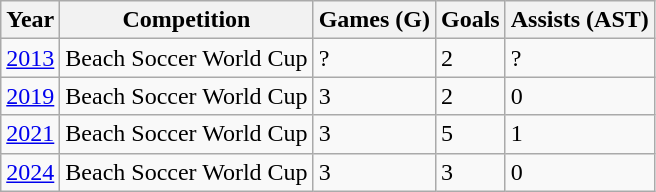<table class="wikitable">
<tr>
<th>Year</th>
<th>Competition</th>
<th>Games (G)</th>
<th>Goals</th>
<th>Assists (AST)</th>
</tr>
<tr>
<td><a href='#'>2013</a></td>
<td>Beach Soccer World Cup</td>
<td>?</td>
<td>2</td>
<td>?</td>
</tr>
<tr>
<td><a href='#'>2019</a></td>
<td>Beach Soccer World Cup</td>
<td>3</td>
<td>2</td>
<td>0</td>
</tr>
<tr>
<td><a href='#'>2021</a></td>
<td>Beach Soccer World Cup</td>
<td>3</td>
<td>5</td>
<td>1</td>
</tr>
<tr>
<td><a href='#'>2024</a></td>
<td>Beach Soccer World Cup</td>
<td>3</td>
<td>3</td>
<td>0</td>
</tr>
</table>
